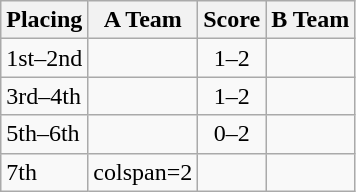<table class=wikitable style="border:1px solid #AAAAAA;">
<tr>
<th>Placing</th>
<th>A Team</th>
<th>Score</th>
<th>B Team</th>
</tr>
<tr>
<td>1st–2nd</td>
<td></td>
<td align="center">1–2</td>
<td><strong></strong></td>
</tr>
<tr>
<td>3rd–4th</td>
<td></td>
<td align="center">1–2</td>
<td><strong></strong></td>
</tr>
<tr>
<td>5th–6th</td>
<td></td>
<td align="center">0–2</td>
<td><strong></strong></td>
</tr>
<tr>
<td>7th</td>
<td>colspan=2 </td>
<td></td>
</tr>
</table>
